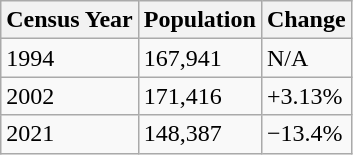<table class="wikitable sortable">
<tr>
<th>Census Year</th>
<th>Population</th>
<th>Change</th>
</tr>
<tr>
<td>1994</td>
<td>167,941</td>
<td>N/A</td>
</tr>
<tr>
<td>2002</td>
<td>171,416</td>
<td>+3.13%</td>
</tr>
<tr>
<td>2021</td>
<td>148,387</td>
<td>−13.4%</td>
</tr>
</table>
